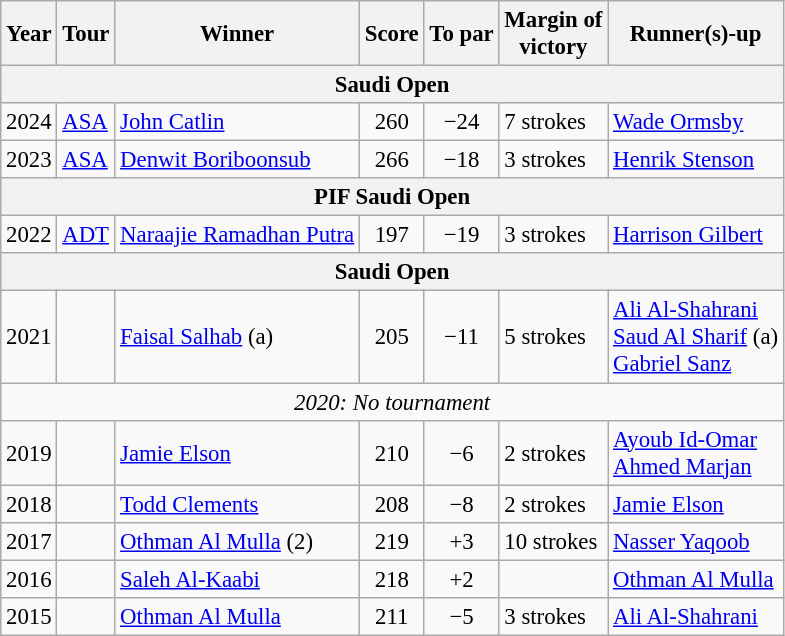<table class=wikitable style="font-size:95%">
<tr>
<th>Year</th>
<th>Tour</th>
<th>Winner</th>
<th>Score</th>
<th>To par</th>
<th>Margin of<br>victory</th>
<th>Runner(s)-up</th>
</tr>
<tr>
<th colspan=9>Saudi Open</th>
</tr>
<tr>
<td>2024</td>
<td><a href='#'>ASA</a></td>
<td> <a href='#'>John Catlin</a></td>
<td align=center>260</td>
<td align=center>−24</td>
<td>7 strokes</td>
<td> <a href='#'>Wade Ormsby</a></td>
</tr>
<tr>
<td>2023</td>
<td><a href='#'>ASA</a></td>
<td> <a href='#'>Denwit Boriboonsub</a></td>
<td align=center>266</td>
<td align=center>−18</td>
<td>3 strokes</td>
<td> <a href='#'>Henrik Stenson</a></td>
</tr>
<tr>
<th colspan=9>PIF Saudi Open</th>
</tr>
<tr>
<td>2022</td>
<td><a href='#'>ADT</a></td>
<td> <a href='#'>Naraajie Ramadhan Putra</a></td>
<td align=center>197</td>
<td align=center>−19</td>
<td>3 strokes</td>
<td> <a href='#'>Harrison Gilbert</a></td>
</tr>
<tr>
<th colspan=9>Saudi Open</th>
</tr>
<tr>
<td>2021</td>
<td></td>
<td> <a href='#'>Faisal Salhab</a> (a)</td>
<td align=center>205</td>
<td align=center>−11</td>
<td>5 strokes</td>
<td> <a href='#'>Ali Al-Shahrani</a><br> <a href='#'>Saud Al Sharif</a> (a)<br> <a href='#'>Gabriel Sanz</a></td>
</tr>
<tr>
<td colspan=7 align=center><em>2020: No tournament</em></td>
</tr>
<tr>
<td>2019</td>
<td></td>
<td> <a href='#'>Jamie Elson</a></td>
<td align=center>210</td>
<td align=center>−6</td>
<td>2 strokes</td>
<td> <a href='#'>Ayoub Id-Omar</a><br> <a href='#'>Ahmed Marjan</a></td>
</tr>
<tr>
<td>2018</td>
<td></td>
<td> <a href='#'>Todd Clements</a></td>
<td align=center>208</td>
<td align=center>−8</td>
<td>2 strokes</td>
<td> <a href='#'>Jamie Elson</a></td>
</tr>
<tr>
<td>2017</td>
<td></td>
<td> <a href='#'>Othman Al Mulla</a> (2)</td>
<td align=center>219</td>
<td align=center>+3</td>
<td>10 strokes</td>
<td> <a href='#'>Nasser Yaqoob</a></td>
</tr>
<tr>
<td>2016</td>
<td></td>
<td> <a href='#'>Saleh Al-Kaabi</a></td>
<td align=center>218</td>
<td align=center>+2</td>
<td></td>
<td> <a href='#'>Othman Al Mulla</a></td>
</tr>
<tr>
<td>2015</td>
<td></td>
<td> <a href='#'>Othman Al Mulla</a></td>
<td align=center>211</td>
<td align=center>−5</td>
<td>3 strokes</td>
<td> <a href='#'>Ali Al-Shahrani</a></td>
</tr>
</table>
